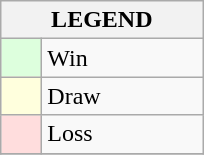<table class="wikitable">
<tr>
<th colspan="2">LEGEND</th>
</tr>
<tr>
<td style="background:#ddffdd;" width=20> </td>
<td width=100>Win</td>
</tr>
<tr>
<td style="background:#ffffdd"  width=20> </td>
<td width=100>Draw</td>
</tr>
<tr>
<td style="background:#ffdddd;" width=20> </td>
<td width=100>Loss</td>
</tr>
<tr>
</tr>
</table>
